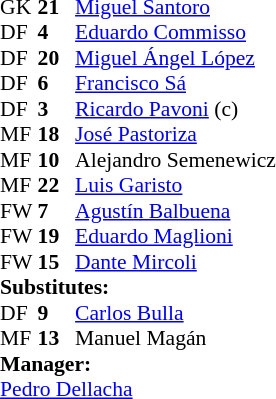<table style="font-size:90%" cellspacing="0" cellpadding="0" align=center>
<tr>
<td colspan="4"></td>
</tr>
<tr>
<th width=25></th>
<th width=25></th>
</tr>
<tr>
<td>GK</td>
<td><strong>21</strong></td>
<td> <a href='#'>Miguel Santoro</a></td>
</tr>
<tr>
<td>DF</td>
<td><strong>4</strong></td>
<td> <a href='#'>Eduardo Commisso</a></td>
</tr>
<tr>
<td>DF</td>
<td><strong>20</strong></td>
<td> <a href='#'>Miguel Ángel López</a></td>
</tr>
<tr>
<td>DF</td>
<td><strong>6</strong></td>
<td> <a href='#'>Francisco Sá</a></td>
</tr>
<tr>
<td>DF</td>
<td><strong>3</strong></td>
<td> <a href='#'>Ricardo Pavoni</a> (c)</td>
</tr>
<tr>
<td>MF</td>
<td><strong>18</strong></td>
<td> <a href='#'>José Pastoriza</a></td>
</tr>
<tr>
<td>MF</td>
<td><strong>10</strong></td>
<td> Alejandro Semenewicz</td>
</tr>
<tr>
<td>MF</td>
<td><strong>22</strong></td>
<td> <a href='#'>Luis Garisto</a></td>
<td></td>
<td></td>
</tr>
<tr>
<td>FW</td>
<td><strong>7</strong></td>
<td> <a href='#'>Agustín Balbuena</a></td>
</tr>
<tr>
<td>FW</td>
<td><strong>19</strong></td>
<td> <a href='#'>Eduardo Maglioni</a></td>
</tr>
<tr>
<td>FW</td>
<td><strong>15</strong></td>
<td> <a href='#'>Dante Mircoli</a></td>
<td></td>
<td></td>
</tr>
<tr>
<td colspan=3><strong>Substitutes:</strong></td>
</tr>
<tr>
<td>DF</td>
<td><strong>9</strong></td>
<td> <a href='#'>Carlos Bulla</a></td>
<td></td>
<td></td>
</tr>
<tr>
<td>MF</td>
<td><strong>13</strong></td>
<td> Manuel Magán</td>
<td></td>
<td></td>
</tr>
<tr>
<td colspan=3><strong>Manager:</strong></td>
</tr>
<tr>
<td colspan=4> <a href='#'>Pedro Dellacha</a></td>
</tr>
</table>
